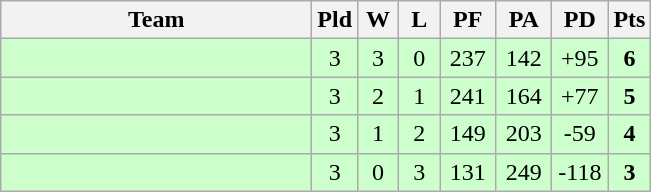<table class="wikitable" style="text-align:center;">
<tr>
<th width=200>Team</th>
<th width=20>Pld</th>
<th width=20>W</th>
<th width=20>L</th>
<th width=30>PF</th>
<th width=30>PA</th>
<th width=30>PD</th>
<th width=20>Pts</th>
</tr>
<tr style="background:#cfc;">
<td align=left></td>
<td>3</td>
<td>3</td>
<td>0</td>
<td>237</td>
<td>142</td>
<td>+95</td>
<td><strong>6</strong></td>
</tr>
<tr style="background:#cfc;">
<td align=left></td>
<td>3</td>
<td>2</td>
<td>1</td>
<td>241</td>
<td>164</td>
<td>+77</td>
<td><strong>5</strong></td>
</tr>
<tr style="background:#cfc;">
<td align=left></td>
<td>3</td>
<td>1</td>
<td>2</td>
<td>149</td>
<td>203</td>
<td>-59</td>
<td><strong>4</strong></td>
</tr>
<tr style="background:#cfc;">
<td align=left></td>
<td>3</td>
<td>0</td>
<td>3</td>
<td>131</td>
<td>249</td>
<td>-118</td>
<td><strong>3</strong></td>
</tr>
</table>
